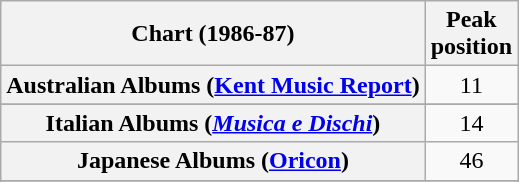<table class="wikitable sortable plainrowheaders">
<tr>
<th>Chart (1986-87)</th>
<th>Peak<br>position</th>
</tr>
<tr>
<th scope="row">Australian Albums (<a href='#'>Kent Music Report</a>)</th>
<td style="text-align:center;">11</td>
</tr>
<tr>
</tr>
<tr>
</tr>
<tr>
</tr>
<tr>
<th scope="row">Italian Albums (<em><a href='#'>Musica e Dischi</a></em>)</th>
<td align="center">14</td>
</tr>
<tr>
<th scope="row">Japanese Albums (<a href='#'>Oricon</a>)</th>
<td align="center">46</td>
</tr>
<tr>
</tr>
<tr>
</tr>
<tr>
</tr>
<tr>
</tr>
<tr>
</tr>
<tr>
</tr>
<tr>
</tr>
</table>
